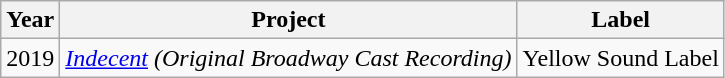<table class="wikitable">
<tr>
<th>Year</th>
<th>Project</th>
<th>Label</th>
</tr>
<tr>
<td>2019</td>
<td><em><a href='#'>Indecent</a> (Original Broadway Cast Recording)</em></td>
<td>Yellow Sound Label</td>
</tr>
</table>
